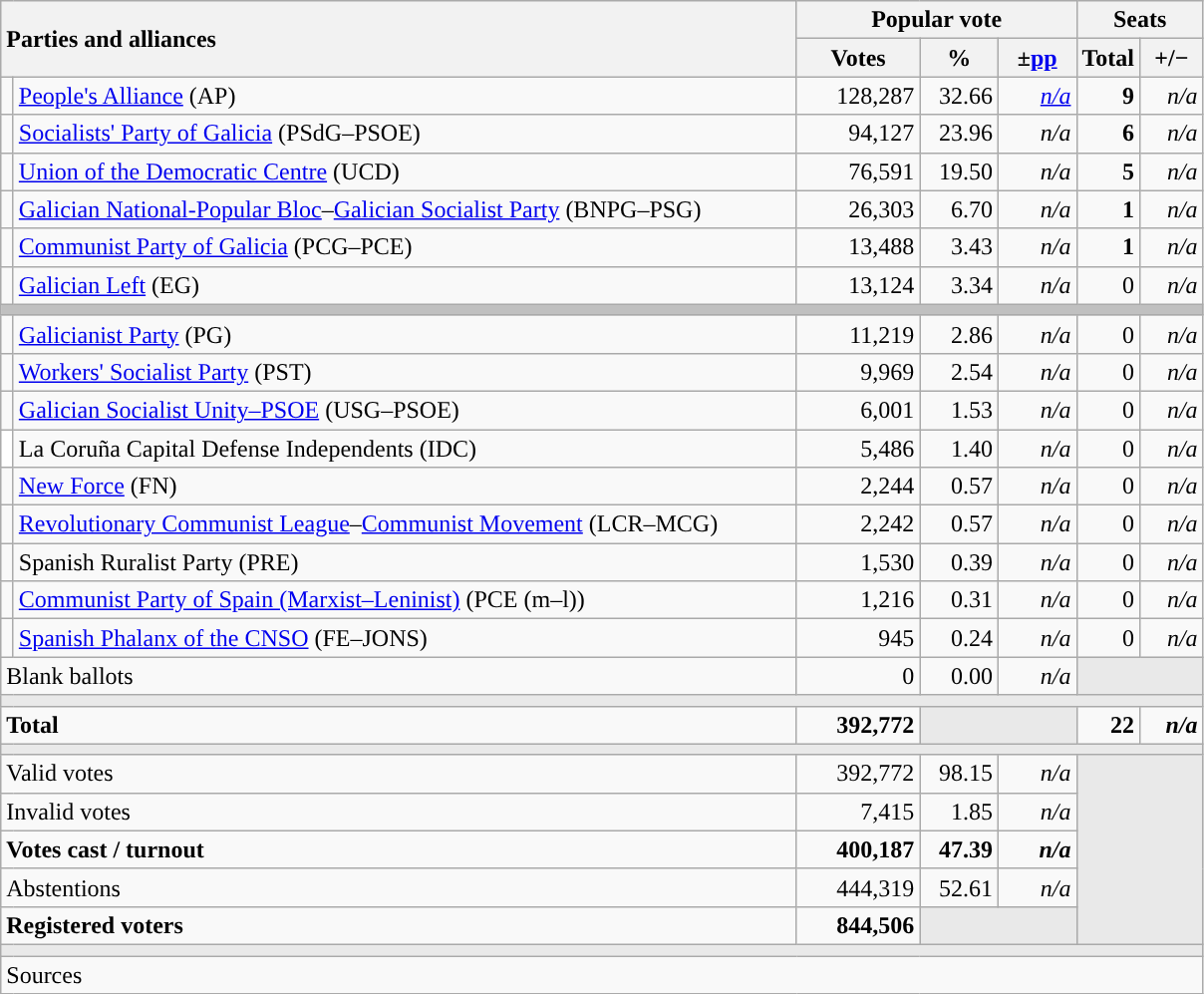<table class="wikitable" style="text-align:right;">
<tr>
<th style="text-align:left;" rowspan="2" colspan="2" width="525">Parties and alliances</th>
<th colspan="3">Popular vote</th>
<th colspan="2">Seats</th>
</tr>
<tr>
<th width="75">Votes</th>
<th width="45">%</th>
<th width="45">±<a href='#'>pp</a></th>
<th width="35">Total</th>
<th width="35">+/−</th>
</tr>
<tr>
<td width="1" style="color:inherit;background:"></td>
<td align="left"><a href='#'>People's Alliance</a> (AP)</td>
<td>128,287</td>
<td>32.66</td>
<td><em><a href='#'>n/a</a></em></td>
<td><strong>9</strong></td>
<td><em>n/a</em></td>
</tr>
<tr>
<td style="color:inherit;background:"></td>
<td align="left"><a href='#'>Socialists' Party of Galicia</a> (PSdG–PSOE)</td>
<td>94,127</td>
<td>23.96</td>
<td><em>n/a</em></td>
<td><strong>6</strong></td>
<td><em>n/a</em></td>
</tr>
<tr>
<td style="color:inherit;background:"></td>
<td align="left"><a href='#'>Union of the Democratic Centre</a> (UCD)</td>
<td>76,591</td>
<td>19.50</td>
<td><em>n/a</em></td>
<td><strong>5</strong></td>
<td><em>n/a</em></td>
</tr>
<tr>
<td style="color:inherit;background:"></td>
<td align="left"><a href='#'>Galician National-Popular Bloc</a>–<a href='#'>Galician Socialist Party</a> (BNPG–PSG)</td>
<td>26,303</td>
<td>6.70</td>
<td><em>n/a</em></td>
<td><strong>1</strong></td>
<td><em>n/a</em></td>
</tr>
<tr>
<td style="color:inherit;background:"></td>
<td align="left"><a href='#'>Communist Party of Galicia</a> (PCG–PCE)</td>
<td>13,488</td>
<td>3.43</td>
<td><em>n/a</em></td>
<td><strong>1</strong></td>
<td><em>n/a</em></td>
</tr>
<tr>
<td style="color:inherit;background:"></td>
<td align="left"><a href='#'>Galician Left</a> (EG)</td>
<td>13,124</td>
<td>3.34</td>
<td><em>n/a</em></td>
<td>0</td>
<td><em>n/a</em></td>
</tr>
<tr>
<td colspan="7" bgcolor="#C0C0C0"></td>
</tr>
<tr>
<td style="color:inherit;background:"></td>
<td align="left"><a href='#'>Galicianist Party</a> (PG)</td>
<td>11,219</td>
<td>2.86</td>
<td><em>n/a</em></td>
<td>0</td>
<td><em>n/a</em></td>
</tr>
<tr>
<td style="color:inherit;background:"></td>
<td align="left"><a href='#'>Workers' Socialist Party</a> (PST)</td>
<td>9,969</td>
<td>2.54</td>
<td><em>n/a</em></td>
<td>0</td>
<td><em>n/a</em></td>
</tr>
<tr>
<td style="color:inherit;background:"></td>
<td align="left"><a href='#'>Galician Socialist Unity–PSOE</a> (USG–PSOE)</td>
<td>6,001</td>
<td>1.53</td>
<td><em>n/a</em></td>
<td>0</td>
<td><em>n/a</em></td>
</tr>
<tr>
<td bgcolor="white"></td>
<td align="left">La Coruña Capital Defense Independents (IDC)</td>
<td>5,486</td>
<td>1.40</td>
<td><em>n/a</em></td>
<td>0</td>
<td><em>n/a</em></td>
</tr>
<tr>
<td style="color:inherit;background:"></td>
<td align="left"><a href='#'>New Force</a> (FN)</td>
<td>2,244</td>
<td>0.57</td>
<td><em>n/a</em></td>
<td>0</td>
<td><em>n/a</em></td>
</tr>
<tr>
<td style="color:inherit;background:"></td>
<td align="left"><a href='#'>Revolutionary Communist League</a>–<a href='#'>Communist Movement</a> (LCR–MCG)</td>
<td>2,242</td>
<td>0.57</td>
<td><em>n/a</em></td>
<td>0</td>
<td><em>n/a</em></td>
</tr>
<tr>
<td style="color:inherit;background:"></td>
<td align="left">Spanish Ruralist Party (PRE)</td>
<td>1,530</td>
<td>0.39</td>
<td><em>n/a</em></td>
<td>0</td>
<td><em>n/a</em></td>
</tr>
<tr>
<td style="color:inherit;background:"></td>
<td align="left"><a href='#'>Communist Party of Spain (Marxist–Leninist)</a> (PCE (m–l))</td>
<td>1,216</td>
<td>0.31</td>
<td><em>n/a</em></td>
<td>0</td>
<td><em>n/a</em></td>
</tr>
<tr>
<td style="color:inherit;background:"></td>
<td align="left"><a href='#'>Spanish Phalanx of the CNSO</a> (FE–JONS)</td>
<td>945</td>
<td>0.24</td>
<td><em>n/a</em></td>
<td>0</td>
<td><em>n/a</em></td>
</tr>
<tr>
<td align="left" colspan="2">Blank ballots</td>
<td>0</td>
<td>0.00</td>
<td><em>n/a</em></td>
<td bgcolor="#E9E9E9" colspan="2"></td>
</tr>
<tr>
<td colspan="7" bgcolor="#E9E9E9"></td>
</tr>
<tr style="font-weight:bold;">
<td align="left" colspan="2">Total</td>
<td>392,772</td>
<td bgcolor="#E9E9E9" colspan="2"></td>
<td>22</td>
<td><em>n/a</em></td>
</tr>
<tr>
<td colspan="7" bgcolor="#E9E9E9"></td>
</tr>
<tr>
<td align="left" colspan="2">Valid votes</td>
<td>392,772</td>
<td>98.15</td>
<td><em>n/a</em></td>
<td bgcolor="#E9E9E9" colspan="2" rowspan="5"></td>
</tr>
<tr>
<td align="left" colspan="2">Invalid votes</td>
<td>7,415</td>
<td>1.85</td>
<td><em>n/a</em></td>
</tr>
<tr style="font-weight:bold;">
<td align="left" colspan="2">Votes cast / turnout</td>
<td>400,187</td>
<td>47.39</td>
<td><em>n/a</em></td>
</tr>
<tr>
<td align="left" colspan="2">Abstentions</td>
<td>444,319</td>
<td>52.61</td>
<td><em>n/a</em></td>
</tr>
<tr style="font-weight:bold;">
<td align="left" colspan="2">Registered voters</td>
<td>844,506</td>
<td bgcolor="#E9E9E9" colspan="2"></td>
</tr>
<tr>
<td colspan="7" bgcolor="#E9E9E9"></td>
</tr>
<tr>
<td align="left" colspan="7">Sources</td>
</tr>
</table>
